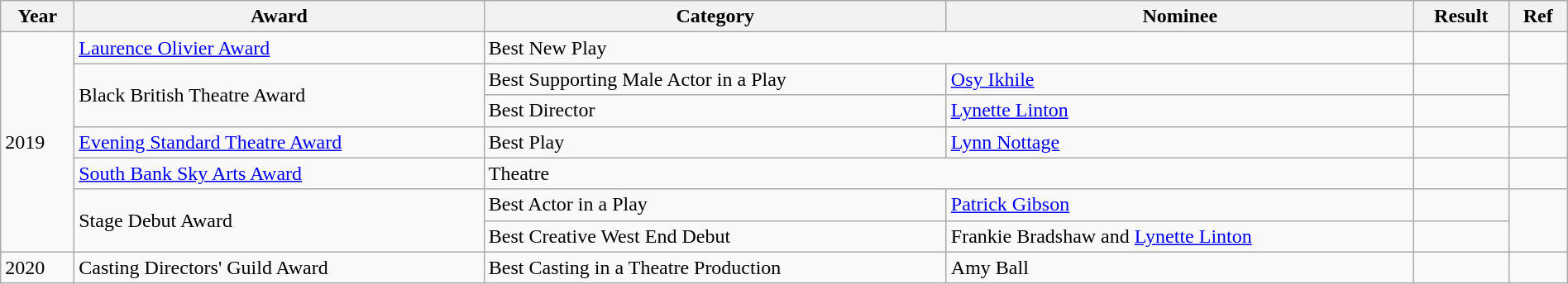<table class="wikitable" style="width: 100%;">
<tr>
<th>Year</th>
<th>Award</th>
<th>Category</th>
<th>Nominee</th>
<th>Result</th>
<th>Ref</th>
</tr>
<tr>
<td rowspan="7">2019</td>
<td><a href='#'>Laurence Olivier Award</a></td>
<td colspan="2">Best New Play</td>
<td></td>
<td align="center"></td>
</tr>
<tr>
<td rowspan="2">Black British Theatre Award</td>
<td>Best Supporting Male Actor in a Play</td>
<td><a href='#'>Osy Ikhile</a></td>
<td></td>
<td align="center" rowspan="2"></td>
</tr>
<tr>
<td>Best Director</td>
<td><a href='#'>Lynette Linton</a></td>
<td></td>
</tr>
<tr>
<td><a href='#'>Evening Standard Theatre Award</a></td>
<td>Best Play</td>
<td><a href='#'>Lynn Nottage</a></td>
<td></td>
<td align="center"></td>
</tr>
<tr>
<td><a href='#'>South Bank Sky Arts Award</a></td>
<td colspan="2">Theatre</td>
<td></td>
<td align="center"></td>
</tr>
<tr>
<td rowspan="2">Stage Debut Award</td>
<td>Best Actor in a Play</td>
<td><a href='#'>Patrick Gibson</a></td>
<td></td>
<td align="center" rowspan="2"></td>
</tr>
<tr>
<td>Best Creative West End Debut</td>
<td>Frankie Bradshaw and <a href='#'>Lynette Linton</a></td>
<td></td>
</tr>
<tr>
<td>2020</td>
<td>Casting Directors' Guild Award</td>
<td>Best Casting in a Theatre Production</td>
<td>Amy Ball</td>
<td></td>
<td align="center"></td>
</tr>
</table>
